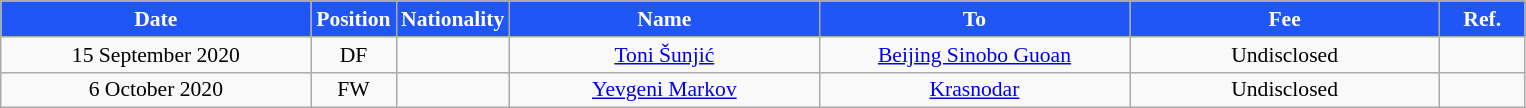<table class="wikitable"  style="text-align:center; font-size:90%; ">
<tr>
<th style="background:#1F56F5; color:white; width:200px;">Date</th>
<th style="background:#1F56F5; color:white; width:50px;">Position</th>
<th style="background:#1F56F5; color:white; width:50px;">Nationality</th>
<th style="background:#1F56F5; color:white; width:200px;">Name</th>
<th style="background:#1F56F5; color:white; width:200px;">To</th>
<th style="background:#1F56F5; color:white; width:200px;">Fee</th>
<th style="background:#1F56F5; color:white; width:50px;">Ref.</th>
</tr>
<tr>
<td>15 September 2020</td>
<td>DF</td>
<td></td>
<td><a href='#'>Toni Šunjić</a></td>
<td><a href='#'>Beijing Sinobo Guoan</a></td>
<td>Undisclosed</td>
<td></td>
</tr>
<tr>
<td>6 October 2020</td>
<td>FW</td>
<td></td>
<td><a href='#'>Yevgeni Markov</a></td>
<td><a href='#'>Krasnodar</a></td>
<td>Undisclosed</td>
<td></td>
</tr>
</table>
